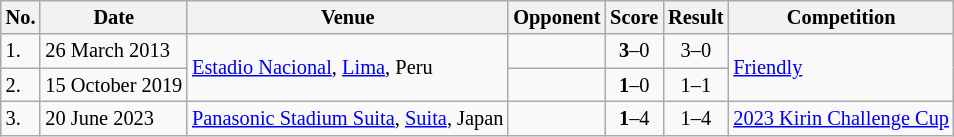<table class="wikitable" style=font-size:85%>
<tr>
<th>No.</th>
<th>Date</th>
<th>Venue</th>
<th>Opponent</th>
<th>Score</th>
<th>Result</th>
<th>Competition</th>
</tr>
<tr>
<td>1.</td>
<td>26 March 2013</td>
<td rowspan=2><a href='#'>Estadio Nacional</a>, <a href='#'>Lima</a>, Peru</td>
<td></td>
<td align=center><strong>3</strong>–0</td>
<td align=center>3–0</td>
<td rowspan=2><a href='#'>Friendly</a></td>
</tr>
<tr>
<td>2.</td>
<td>15 October 2019</td>
<td></td>
<td align=center><strong>1</strong>–0</td>
<td align=center>1–1</td>
</tr>
<tr>
<td>3.</td>
<td>20 June 2023</td>
<td><a href='#'>Panasonic Stadium Suita</a>, <a href='#'>Suita</a>, Japan</td>
<td></td>
<td align=center><strong>1</strong>–4</td>
<td align=center>1–4</td>
<td><a href='#'>2023 Kirin Challenge Cup</a></td>
</tr>
</table>
